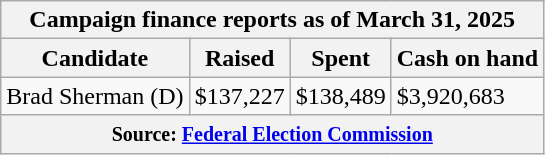<table class="wikitable sortable">
<tr>
<th colspan=4>Campaign finance reports as of March 31, 2025</th>
</tr>
<tr style="text-align:center;">
<th>Candidate</th>
<th>Raised</th>
<th>Spent</th>
<th>Cash on hand</th>
</tr>
<tr>
<td>Brad Sherman (D)</td>
<td>$137,227</td>
<td>$138,489</td>
<td>$3,920,683</td>
</tr>
<tr>
<th colspan="4"><small>Source: <a href='#'>Federal Election Commission</a></small></th>
</tr>
</table>
